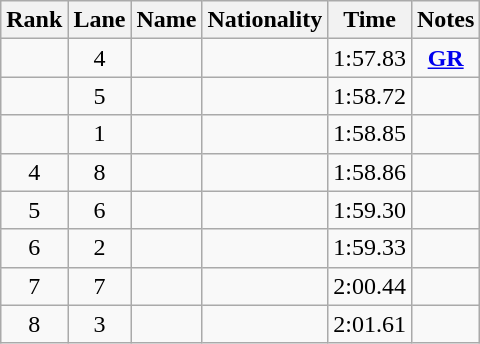<table class="wikitable sortable" style="text-align:center">
<tr>
<th>Rank</th>
<th>Lane</th>
<th>Name</th>
<th>Nationality</th>
<th>Time</th>
<th>Notes</th>
</tr>
<tr>
<td></td>
<td>4</td>
<td align=left></td>
<td align=left></td>
<td>1:57.83</td>
<td><strong><a href='#'>GR</a></strong></td>
</tr>
<tr>
<td></td>
<td>5</td>
<td align=left></td>
<td align=left></td>
<td>1:58.72</td>
<td></td>
</tr>
<tr>
<td></td>
<td>1</td>
<td align=left></td>
<td align=left></td>
<td>1:58.85</td>
<td></td>
</tr>
<tr>
<td>4</td>
<td>8</td>
<td align=left></td>
<td align=left></td>
<td>1:58.86</td>
<td></td>
</tr>
<tr>
<td>5</td>
<td>6</td>
<td align=left></td>
<td align=left></td>
<td>1:59.30</td>
<td></td>
</tr>
<tr>
<td>6</td>
<td>2</td>
<td align=left></td>
<td align=left></td>
<td>1:59.33</td>
<td></td>
</tr>
<tr>
<td>7</td>
<td>7</td>
<td align=left></td>
<td align=left></td>
<td>2:00.44</td>
<td></td>
</tr>
<tr>
<td>8</td>
<td>3</td>
<td align=left></td>
<td align=left></td>
<td>2:01.61</td>
<td></td>
</tr>
</table>
